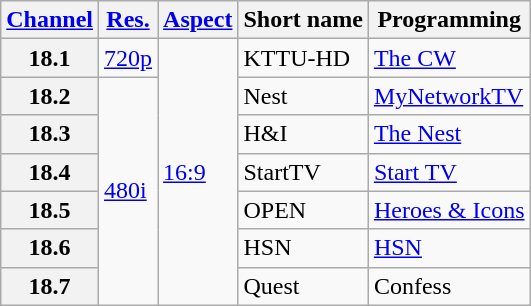<table class="wikitable">
<tr>
<th scope = "col"><a href='#'>Channel</a></th>
<th scope = "col"><a href='#'>Res.</a></th>
<th scope = "col"><a href='#'>Aspect</a></th>
<th scope = "col">Short name</th>
<th scope = "col">Programming</th>
</tr>
<tr>
<th scope = "row">18.1</th>
<td><a href='#'>720p</a></td>
<td rowspan="7"><a href='#'>16:9</a></td>
<td>KTTU-HD</td>
<td><a href='#'>The CW</a></td>
</tr>
<tr>
<th scope = "row">18.2</th>
<td rowspan="6"><a href='#'>480i</a></td>
<td>Nest</td>
<td><a href='#'>MyNetworkTV</a></td>
</tr>
<tr>
<th scope = "row">18.3</th>
<td>H&I</td>
<td><a href='#'>The Nest</a></td>
</tr>
<tr>
<th scope = "row">18.4</th>
<td>StartTV</td>
<td><a href='#'>Start TV</a></td>
</tr>
<tr>
<th scope = "row">18.5</th>
<td>OPEN</td>
<td><a href='#'>Heroes & Icons</a></td>
</tr>
<tr>
<th scope = "row">18.6</th>
<td>HSN</td>
<td><a href='#'>HSN</a></td>
</tr>
<tr>
<th scope = "row">18.7</th>
<td>Quest</td>
<td>Confess</td>
</tr>
</table>
